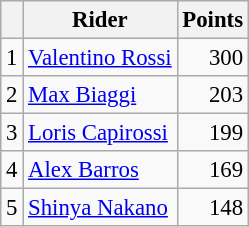<table class="wikitable" style="font-size: 95%;">
<tr>
<th></th>
<th>Rider</th>
<th>Points</th>
</tr>
<tr>
<td align=center>1</td>
<td> <a href='#'>Valentino Rossi</a></td>
<td align=right>300</td>
</tr>
<tr>
<td align=center>2</td>
<td> <a href='#'>Max Biaggi</a></td>
<td align=right>203</td>
</tr>
<tr>
<td align=center>3</td>
<td> <a href='#'>Loris Capirossi</a></td>
<td align=right>199</td>
</tr>
<tr>
<td align=center>4</td>
<td> <a href='#'>Alex Barros</a></td>
<td align=right>169</td>
</tr>
<tr>
<td align=center>5</td>
<td> <a href='#'>Shinya Nakano</a></td>
<td align=right>148</td>
</tr>
</table>
